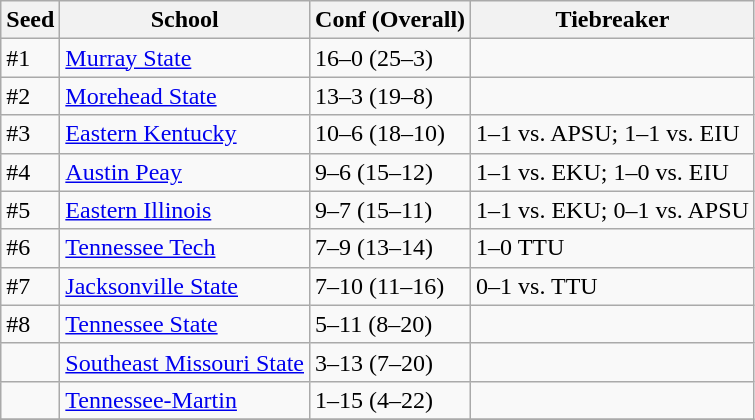<table class="wikitable">
<tr>
<th>Seed</th>
<th>School</th>
<th>Conf (Overall)</th>
<th>Tiebreaker</th>
</tr>
<tr>
<td>#1</td>
<td><a href='#'>Murray State</a></td>
<td>16–0 (25–3)</td>
<td></td>
</tr>
<tr>
<td>#2</td>
<td><a href='#'>Morehead State</a></td>
<td>13–3 (19–8)</td>
<td></td>
</tr>
<tr>
<td>#3</td>
<td><a href='#'>Eastern Kentucky</a></td>
<td>10–6 (18–10)</td>
<td>1–1 vs. APSU; 1–1 vs. EIU</td>
</tr>
<tr>
<td>#4</td>
<td><a href='#'>Austin Peay</a></td>
<td>9–6 (15–12)</td>
<td>1–1 vs. EKU; 1–0 vs. EIU</td>
</tr>
<tr>
<td>#5</td>
<td><a href='#'>Eastern Illinois</a></td>
<td>9–7 (15–11)</td>
<td>1–1 vs. EKU; 0–1 vs. APSU</td>
</tr>
<tr>
<td>#6</td>
<td><a href='#'>Tennessee Tech</a></td>
<td>7–9 (13–14)</td>
<td>1–0 TTU</td>
</tr>
<tr>
<td>#7</td>
<td><a href='#'>Jacksonville State</a></td>
<td>7–10 (11–16)</td>
<td>0–1 vs. TTU</td>
</tr>
<tr>
<td>#8</td>
<td><a href='#'>Tennessee State</a></td>
<td>5–11 (8–20)</td>
<td></td>
</tr>
<tr>
<td></td>
<td><a href='#'>Southeast Missouri State</a></td>
<td>3–13 (7–20)</td>
<td></td>
</tr>
<tr>
<td></td>
<td><a href='#'>Tennessee-Martin</a></td>
<td>1–15 (4–22)</td>
<td></td>
</tr>
<tr>
</tr>
</table>
